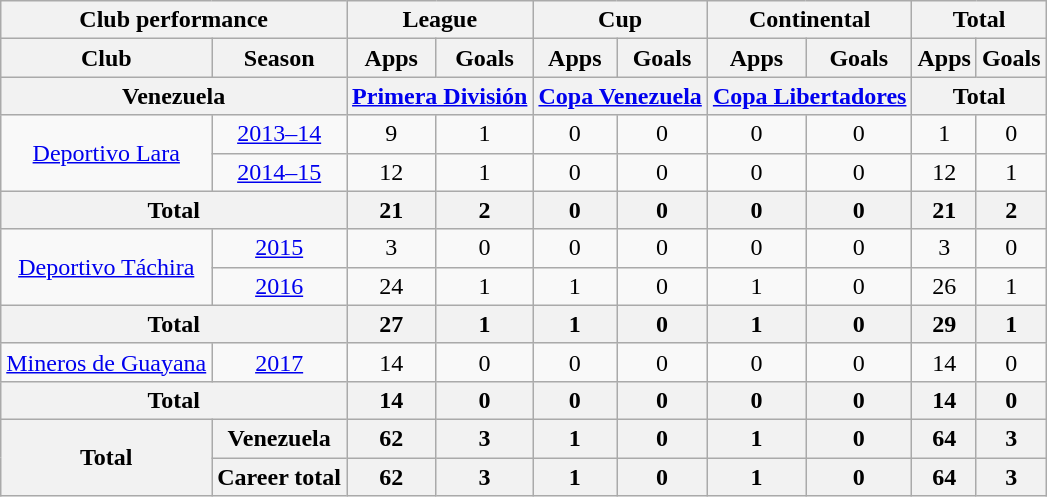<table class="wikitable" style="text-align:center">
<tr>
<th colspan=3>Club performance</th>
<th colspan=2>League</th>
<th colspan=2>Cup</th>
<th colspan=2>Continental</th>
<th colspan=2>Total</th>
</tr>
<tr>
<th>Club</th>
<th colspan="2">Season</th>
<th>Apps</th>
<th>Goals</th>
<th>Apps</th>
<th>Goals</th>
<th>Apps</th>
<th>Goals</th>
<th>Apps</th>
<th>Goals</th>
</tr>
<tr>
<th colspan=3>Venezuela</th>
<th colspan=2><a href='#'>Primera División</a></th>
<th colspan=2><a href='#'>Copa Venezuela</a></th>
<th colspan=2><a href='#'>Copa Libertadores</a></th>
<th colspan=2>Total</th>
</tr>
<tr>
<td rowspan="2"><a href='#'>Deportivo Lara</a></td>
<td colspan="2"><a href='#'>2013–14</a></td>
<td>9</td>
<td>1</td>
<td>0</td>
<td>0</td>
<td>0</td>
<td>0</td>
<td>1</td>
<td>0</td>
</tr>
<tr>
<td colspan="2"><a href='#'>2014–15</a></td>
<td>12</td>
<td>1</td>
<td>0</td>
<td>0</td>
<td>0</td>
<td>0</td>
<td>12</td>
<td>1</td>
</tr>
<tr>
<th colspan="3">Total</th>
<th>21</th>
<th>2</th>
<th>0</th>
<th>0</th>
<th>0</th>
<th>0</th>
<th>21</th>
<th>2</th>
</tr>
<tr>
<td rowspan="2"><a href='#'>Deportivo Táchira</a></td>
<td colspan="2"><a href='#'>2015</a></td>
<td>3</td>
<td>0</td>
<td>0</td>
<td>0</td>
<td>0</td>
<td>0</td>
<td>3</td>
<td>0</td>
</tr>
<tr>
<td colspan="2"><a href='#'>2016</a></td>
<td>24</td>
<td>1</td>
<td>1</td>
<td>0</td>
<td>1</td>
<td>0</td>
<td>26</td>
<td>1</td>
</tr>
<tr>
<th colspan="3">Total</th>
<th>27</th>
<th>1</th>
<th>1</th>
<th>0</th>
<th>1</th>
<th>0</th>
<th>29</th>
<th>1</th>
</tr>
<tr>
<td><a href='#'>Mineros de Guayana</a></td>
<td colspan="2"><a href='#'>2017</a></td>
<td>14</td>
<td>0</td>
<td>0</td>
<td>0</td>
<td>0</td>
<td>0</td>
<td>14</td>
<td>0</td>
</tr>
<tr>
<th colspan="3">Total</th>
<th>14</th>
<th>0</th>
<th>0</th>
<th>0</th>
<th>0</th>
<th>0</th>
<th>14</th>
<th>0</th>
</tr>
<tr>
<th rowspan=2>Total</th>
<th colspan=2>Venezuela</th>
<th>62</th>
<th>3</th>
<th>1</th>
<th>0</th>
<th>1</th>
<th>0</th>
<th>64</th>
<th>3</th>
</tr>
<tr>
<th colspan=2>Career total</th>
<th>62</th>
<th>3</th>
<th>1</th>
<th>0</th>
<th>1</th>
<th>0</th>
<th>64</th>
<th>3</th>
</tr>
</table>
